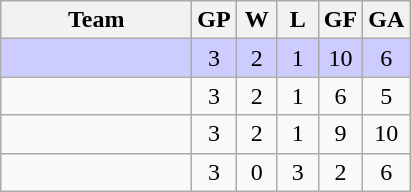<table class="wikitable" style="text-align:center">
<tr>
<th width="120">Team</th>
<th width="20">GP</th>
<th width="20">W</th>
<th width="20">L</th>
<th width="20">GF</th>
<th width="20">GA</th>
</tr>
<tr bgcolor="#ccccff">
<td align=left></td>
<td>3</td>
<td>2</td>
<td>1</td>
<td>10</td>
<td>6</td>
</tr>
<tr>
<td align=left></td>
<td>3</td>
<td>2</td>
<td>1</td>
<td>6</td>
<td>5</td>
</tr>
<tr>
<td align=left></td>
<td>3</td>
<td>2</td>
<td>1</td>
<td>9</td>
<td>10</td>
</tr>
<tr>
<td align=left></td>
<td>3</td>
<td>0</td>
<td>3</td>
<td>2</td>
<td>6</td>
</tr>
</table>
